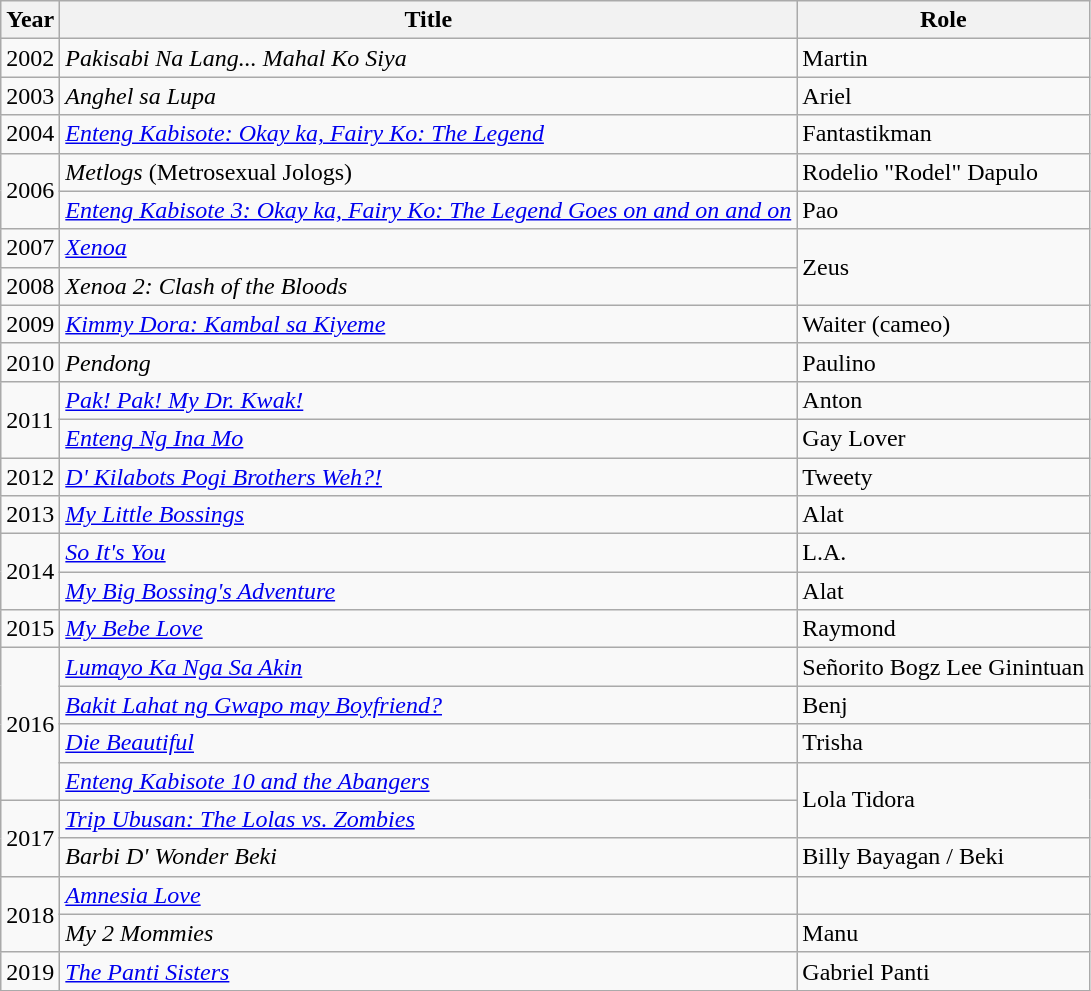<table class="wikitable">
<tr>
<th>Year</th>
<th>Title</th>
<th>Role</th>
</tr>
<tr>
<td>2002</td>
<td><em>Pakisabi Na Lang... Mahal Ko Siya</em></td>
<td>Martin</td>
</tr>
<tr>
<td>2003</td>
<td><em>Anghel sa Lupa</em></td>
<td>Ariel</td>
</tr>
<tr>
<td>2004</td>
<td><em><a href='#'>Enteng Kabisote: Okay ka, Fairy Ko: The Legend</a></em></td>
<td>Fantastikman</td>
</tr>
<tr>
<td rowspan="2">2006</td>
<td><em>Metlogs</em> (Metrosexual Jologs)</td>
<td>Rodelio "Rodel" Dapulo</td>
</tr>
<tr>
<td><em><a href='#'>Enteng Kabisote 3: Okay ka, Fairy Ko: The Legend Goes on and on and on</a></em></td>
<td>Pao</td>
</tr>
<tr>
<td>2007</td>
<td><em><a href='#'>Xenoa</a></em></td>
<td rowspan="2">Zeus</td>
</tr>
<tr>
<td>2008</td>
<td><em>Xenoa 2: Clash of the Bloods</em></td>
</tr>
<tr>
<td>2009</td>
<td><em><a href='#'>Kimmy Dora: Kambal sa Kiyeme</a></em></td>
<td>Waiter (cameo)</td>
</tr>
<tr>
<td>2010</td>
<td><em>Pendong</em></td>
<td>Paulino</td>
</tr>
<tr>
<td rowspan="2">2011</td>
<td><em><a href='#'>Pak! Pak! My Dr. Kwak!</a></em></td>
<td>Anton</td>
</tr>
<tr>
<td><em><a href='#'>Enteng Ng Ina Mo</a></em></td>
<td>Gay Lover</td>
</tr>
<tr>
<td>2012</td>
<td><em><a href='#'>D' Kilabots Pogi Brothers Weh?!</a></em></td>
<td>Tweety</td>
</tr>
<tr>
<td>2013</td>
<td><em><a href='#'>My Little Bossings</a></em></td>
<td>Alat</td>
</tr>
<tr>
<td rowspan="2">2014</td>
<td><em><a href='#'>So It's You</a></em></td>
<td>L.A.</td>
</tr>
<tr>
<td><em><a href='#'>My Big Bossing's Adventure</a></em></td>
<td>Alat</td>
</tr>
<tr>
<td>2015</td>
<td><em><a href='#'>My Bebe Love</a></em></td>
<td>Raymond</td>
</tr>
<tr>
<td rowspan="4">2016</td>
<td><em><a href='#'>Lumayo Ka Nga Sa Akin</a></em></td>
<td>Señorito Bogz Lee Ginintuan</td>
</tr>
<tr>
<td><em><a href='#'>Bakit Lahat ng Gwapo may Boyfriend?</a></em></td>
<td>Benj</td>
</tr>
<tr>
<td><em><a href='#'>Die Beautiful</a></em></td>
<td>Trisha</td>
</tr>
<tr>
<td><em><a href='#'>Enteng Kabisote 10 and the Abangers</a></em></td>
<td rowspan="2">Lola Tidora</td>
</tr>
<tr>
<td rowspan="2">2017</td>
<td><em><a href='#'>Trip Ubusan: The Lolas vs. Zombies</a></em></td>
</tr>
<tr>
<td><em>Barbi D' Wonder Beki</em></td>
<td>Billy Bayagan / Beki</td>
</tr>
<tr>
<td rowspan="2">2018</td>
<td><em><a href='#'>Amnesia Love</a></em></td>
<td></td>
</tr>
<tr>
<td><em>My 2 Mommies</em></td>
<td>Manu</td>
</tr>
<tr>
<td>2019</td>
<td><em><a href='#'>The Panti Sisters</a></em></td>
<td>Gabriel Panti</td>
</tr>
</table>
